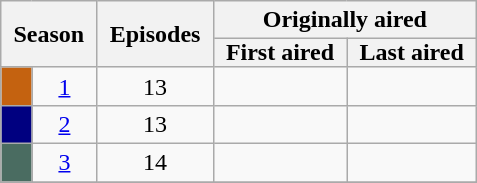<table class="wikitable" style="text-align: center;">
<tr>
<th style="padding: 0 8px;" colspan="2" rowspan="2">Season</th>
<th style="padding: 0 8px;" rowspan="2">Episodes</th>
<th colspan="2">Originally aired</th>
</tr>
<tr>
<th style="padding: 0 8px;">First aired</th>
<th style="padding: 0 8px;">Last aired</th>
</tr>
<tr>
<td style="background: #C46210;"></td>
<td><a href='#'>1</a></td>
<td>13</td>
<td></td>
<td></td>
</tr>
<tr>
<td style="background: #000080;"></td>
<td><a href='#'>2</a></td>
<td>13</td>
<td></td>
<td></td>
</tr>
<tr>
<td style="background: #4a6c61;"></td>
<td><a href='#'>3</a></td>
<td>14</td>
<td></td>
<td></td>
</tr>
<tr>
</tr>
</table>
